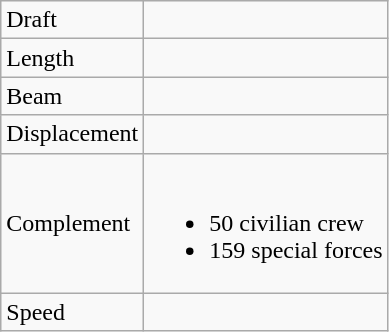<table class="wikitable">
<tr>
<td>Draft</td>
<td></td>
</tr>
<tr>
<td>Length</td>
<td></td>
</tr>
<tr>
<td>Beam</td>
<td></td>
</tr>
<tr>
<td>Displacement</td>
<td></td>
</tr>
<tr>
<td>Complement</td>
<td><br><ul><li>50 civilian crew</li><li>159 special forces</li></ul></td>
</tr>
<tr>
<td>Speed</td>
<td></td>
</tr>
</table>
